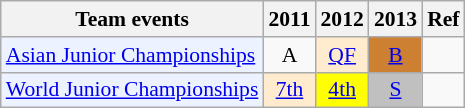<table class="wikitable" style="font-size: 90%; text-align:center">
<tr>
<th>Team events</th>
<th>2011</th>
<th>2012</th>
<th>2013</th>
<th>Ref</th>
</tr>
<tr>
<td bgcolor="#ECF2FF"; align="left"><a href='#'>Asian Junior Championships</a></td>
<td>A</td>
<td bgcolor=FFEBCD><a href='#'>QF</a></td>
<td bgcolor=CD7F32><a href='#'>B</a></td>
<td></td>
</tr>
<tr>
<td bgcolor="#ECF2FF"; align="left"><a href='#'>World Junior Championships</a></td>
<td bgcolor=FFEBCD><a href='#'>7th</a></td>
<td bgcolor=FFFF00><a href='#'>4th</a></td>
<td bgcolor=silver><a href='#'>S</a></td>
<td></td>
</tr>
</table>
